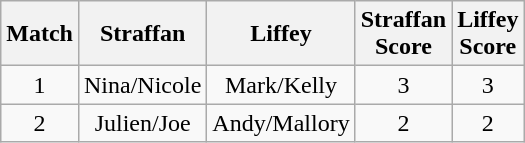<table class="wikitable" style="text-align:center;">
<tr>
<th>Match</th>
<th>Straffan</th>
<th>Liffey</th>
<th>Straffan<br>Score</th>
<th>Liffey<br>Score</th>
</tr>
<tr>
<td>1</td>
<td>Nina/Nicole</td>
<td>Mark/Kelly</td>
<td>3</td>
<td>3</td>
</tr>
<tr>
<td>2</td>
<td>Julien/Joe</td>
<td>Andy/Mallory</td>
<td>2</td>
<td>2</td>
</tr>
</table>
